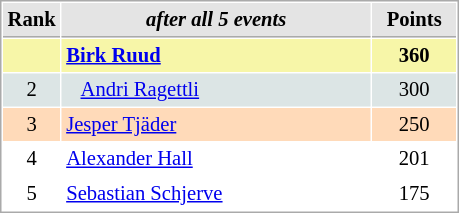<table cellspacing="1" cellpadding="3" style="border:1px solid #AAAAAA;font-size:86%">
<tr style="background-color: #E4E4E4;">
<th style="border-bottom:1px solid #AAAAAA; width: 10px;">Rank</th>
<th style="border-bottom:1px solid #AAAAAA; width: 200px;"><em>after all 5 events</em></th>
<th style="border-bottom:1px solid #AAAAAA; width: 50px;">Points</th>
</tr>
<tr style="background:#f7f6a8;">
<td align=center></td>
<td> <strong><a href='#'>Birk Ruud</a></strong></td>
<td align=center><strong>360</strong></td>
</tr>
<tr style="background:#dce5e5;">
<td align=center>2</td>
<td>   <a href='#'>Andri Ragettli</a></td>
<td align=center>300</td>
</tr>
<tr style="background:#ffdab9;">
<td align=center>3</td>
<td> <a href='#'>Jesper Tjäder</a></td>
<td align=center>250</td>
</tr>
<tr>
<td align=center>4</td>
<td> <a href='#'>Alexander Hall</a></td>
<td align=center>201</td>
</tr>
<tr>
<td align=center>5</td>
<td> <a href='#'>Sebastian Schjerve</a></td>
<td align=center>175</td>
</tr>
</table>
